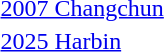<table>
<tr>
<td><a href='#'>2007 Changchun</a></td>
<td></td>
<td></td>
<td></td>
</tr>
<tr>
<td><a href='#'>2025 Harbin</a></td>
<td></td>
<td></td>
<td></td>
</tr>
</table>
